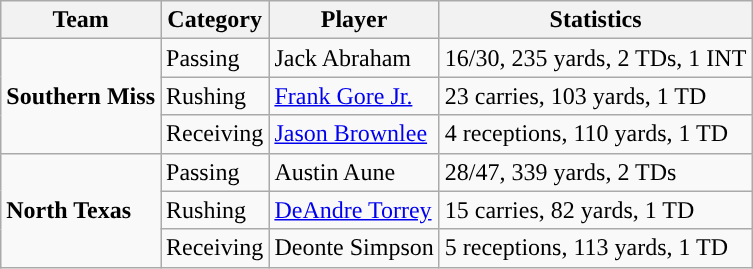<table class="wikitable" style="float: left;">
<tr>
<th>Team</th>
<th>Category</th>
<th>Player</th>
<th>Statistics</th>
</tr>
<tr>
<td rowspan=3><strong>Southern Miss</strong></td>
<td>Passing</td>
<td>Jack Abraham</td>
<td>16/30, 235 yards, 2 TDs, 1 INT</td>
</tr>
<tr>
<td>Rushing</td>
<td><a href='#'>Frank Gore Jr.</a></td>
<td>23 carries, 103 yards, 1 TD</td>
</tr>
<tr>
<td>Receiving</td>
<td><a href='#'>Jason Brownlee</a></td>
<td>4 receptions, 110 yards, 1 TD</td>
</tr>
<tr>
<td rowspan=3><strong>North Texas</strong></td>
<td>Passing</td>
<td>Austin Aune</td>
<td>28/47, 339 yards, 2 TDs</td>
</tr>
<tr>
<td>Rushing</td>
<td><a href='#'>DeAndre Torrey</a></td>
<td>15 carries, 82 yards, 1 TD</td>
</tr>
<tr>
<td>Receiving</td>
<td>Deonte Simpson</td>
<td>5 receptions, 113 yards, 1 TD</td>
</tr>
</table>
